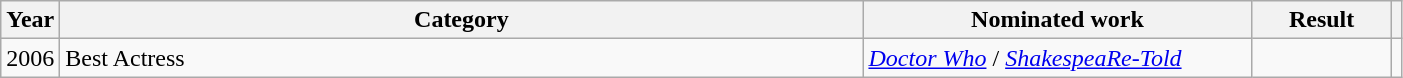<table class="wikitable" width = 74%>
<tr>
<th width=4%>Year</th>
<th width=58%>Category</th>
<th width=28%>Nominated work</th>
<th width=10%>Result</th>
<th width=5%></th>
</tr>
<tr>
<td>2006</td>
<td>Best Actress</td>
<td><em><a href='#'>Doctor Who</a></em> / <em><a href='#'>ShakespeaRe-Told</a></em></td>
<td></td>
<td></td>
</tr>
</table>
